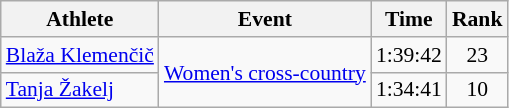<table class="wikitable" style="font-size:90%">
<tr>
<th>Athlete</th>
<th>Event</th>
<th>Time</th>
<th>Rank</th>
</tr>
<tr align=center>
<td align=left><a href='#'>Blaža Klemenčič</a></td>
<td align=left rowspan=2><a href='#'>Women's cross-country</a></td>
<td>1:39:42</td>
<td>23</td>
</tr>
<tr align=center>
<td align=left><a href='#'>Tanja Žakelj</a></td>
<td>1:34:41</td>
<td>10</td>
</tr>
</table>
